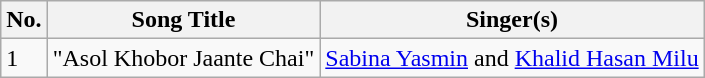<table class="wikitable">
<tr>
<th>No.</th>
<th>Song Title</th>
<th>Singer(s)</th>
</tr>
<tr>
<td>1</td>
<td>"Asol Khobor Jaante Chai"</td>
<td><a href='#'>Sabina Yasmin</a> and <a href='#'>Khalid Hasan Milu</a></td>
</tr>
</table>
